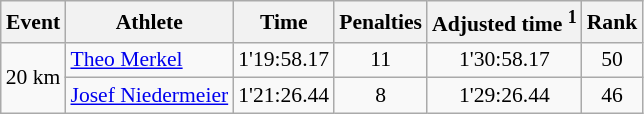<table class="wikitable" style="font-size:90%">
<tr>
<th>Event</th>
<th>Athlete</th>
<th>Time</th>
<th>Penalties</th>
<th>Adjusted time <sup>1</sup></th>
<th>Rank</th>
</tr>
<tr>
<td rowspan="2">20 km</td>
<td><a href='#'>Theo Merkel</a></td>
<td align="center">1'19:58.17</td>
<td align="center">11</td>
<td align="center">1'30:58.17</td>
<td align="center">50</td>
</tr>
<tr>
<td><a href='#'>Josef Niedermeier</a></td>
<td align="center">1'21:26.44</td>
<td align="center">8</td>
<td align="center">1'29:26.44</td>
<td align="center">46</td>
</tr>
</table>
